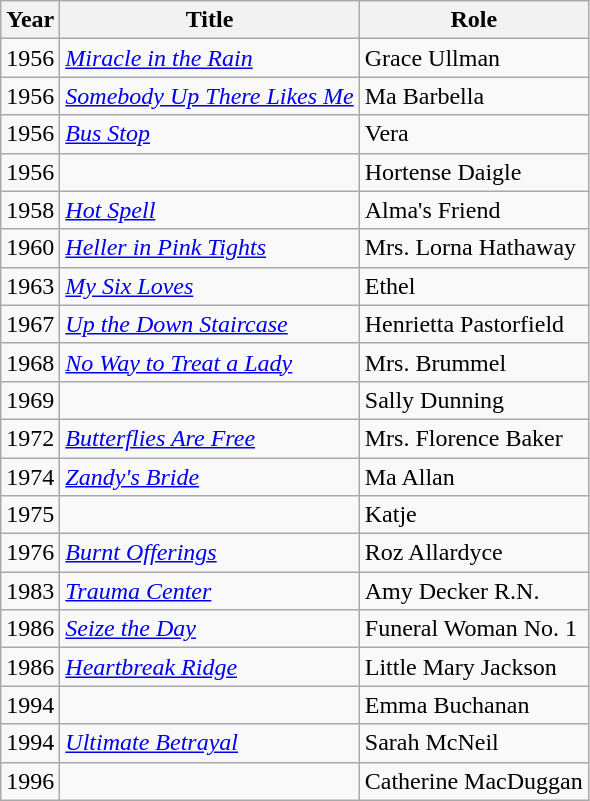<table class="wikitable sortable">
<tr>
<th>Year</th>
<th>Title</th>
<th>Role</th>
</tr>
<tr>
<td>1956</td>
<td><em><a href='#'>Miracle in the Rain</a></em></td>
<td>Grace Ullman</td>
</tr>
<tr>
<td>1956</td>
<td><em><a href='#'>Somebody Up There Likes Me</a></em></td>
<td>Ma Barbella</td>
</tr>
<tr>
<td>1956</td>
<td><em><a href='#'>Bus Stop</a></em></td>
<td>Vera</td>
</tr>
<tr>
<td>1956</td>
<td><em></em></td>
<td>Hortense Daigle</td>
</tr>
<tr>
<td>1958</td>
<td><em><a href='#'>Hot Spell</a></em></td>
<td>Alma's Friend</td>
</tr>
<tr>
<td>1960</td>
<td><em><a href='#'>Heller in Pink Tights</a></em></td>
<td>Mrs. Lorna Hathaway</td>
</tr>
<tr>
<td>1963</td>
<td><em><a href='#'>My Six Loves</a></em></td>
<td>Ethel</td>
</tr>
<tr>
<td>1967</td>
<td><em><a href='#'>Up the Down Staircase</a></em></td>
<td>Henrietta Pastorfield</td>
</tr>
<tr>
<td>1968</td>
<td><em><a href='#'>No Way to Treat a Lady</a></em></td>
<td>Mrs. Brummel</td>
</tr>
<tr>
<td>1969</td>
<td><em></em></td>
<td>Sally Dunning</td>
</tr>
<tr>
<td>1972</td>
<td><em><a href='#'>Butterflies Are Free</a></em></td>
<td>Mrs. Florence Baker</td>
</tr>
<tr>
<td>1974</td>
<td><em><a href='#'>Zandy's Bride</a></em></td>
<td>Ma Allan</td>
</tr>
<tr>
<td>1975</td>
<td><em></em></td>
<td>Katje</td>
</tr>
<tr>
<td>1976</td>
<td><em><a href='#'>Burnt Offerings</a></em></td>
<td>Roz Allardyce</td>
</tr>
<tr>
<td>1983</td>
<td><em><a href='#'>Trauma Center</a></em></td>
<td>Amy Decker R.N.</td>
</tr>
<tr>
<td>1986</td>
<td><em><a href='#'>Seize the Day</a></em></td>
<td>Funeral Woman No. 1</td>
</tr>
<tr>
<td>1986</td>
<td><em><a href='#'>Heartbreak Ridge</a></em></td>
<td>Little Mary Jackson</td>
</tr>
<tr>
<td>1994</td>
<td><em></em></td>
<td>Emma Buchanan</td>
</tr>
<tr>
<td>1994</td>
<td><em><a href='#'>Ultimate Betrayal</a></em></td>
<td>Sarah McNeil</td>
</tr>
<tr>
<td>1996</td>
<td><em></em></td>
<td>Catherine MacDuggan</td>
</tr>
</table>
